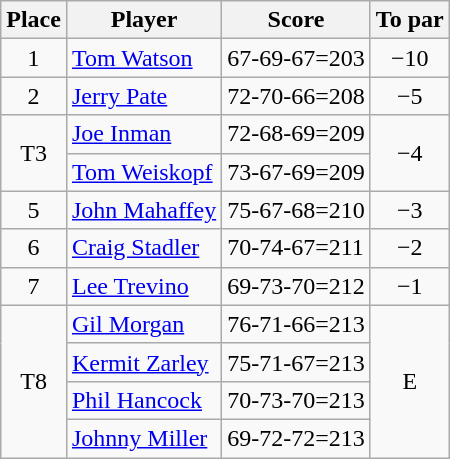<table class=wikitable>
<tr>
<th>Place</th>
<th>Player</th>
<th>Score</th>
<th>To par</th>
</tr>
<tr>
<td align=center>1</td>
<td> <a href='#'>Tom Watson</a></td>
<td>67-69-67=203</td>
<td align=center>−10</td>
</tr>
<tr>
<td align=center>2</td>
<td> <a href='#'>Jerry Pate</a></td>
<td>72-70-66=208</td>
<td align=center>−5</td>
</tr>
<tr>
<td rowspan=2 align=center>T3</td>
<td> <a href='#'>Joe Inman</a></td>
<td>72-68-69=209</td>
<td rowspan=2 align=center>−4</td>
</tr>
<tr>
<td> <a href='#'>Tom Weiskopf</a></td>
<td>73-67-69=209</td>
</tr>
<tr>
<td align=center>5</td>
<td> <a href='#'>John Mahaffey</a></td>
<td>75-67-68=210</td>
<td align=center>−3</td>
</tr>
<tr>
<td align=center>6</td>
<td> <a href='#'>Craig Stadler</a></td>
<td>70-74-67=211</td>
<td align=center>−2</td>
</tr>
<tr>
<td align=center>7</td>
<td> <a href='#'>Lee Trevino</a></td>
<td>69-73-70=212</td>
<td align=center>−1</td>
</tr>
<tr>
<td rowspan=4 align=center>T8</td>
<td> <a href='#'>Gil Morgan</a></td>
<td>76-71-66=213</td>
<td rowspan=4 align=center>E</td>
</tr>
<tr>
<td> <a href='#'>Kermit Zarley</a></td>
<td>75-71-67=213</td>
</tr>
<tr>
<td> <a href='#'>Phil Hancock</a></td>
<td>70-73-70=213</td>
</tr>
<tr>
<td> <a href='#'>Johnny Miller</a></td>
<td>69-72-72=213</td>
</tr>
</table>
